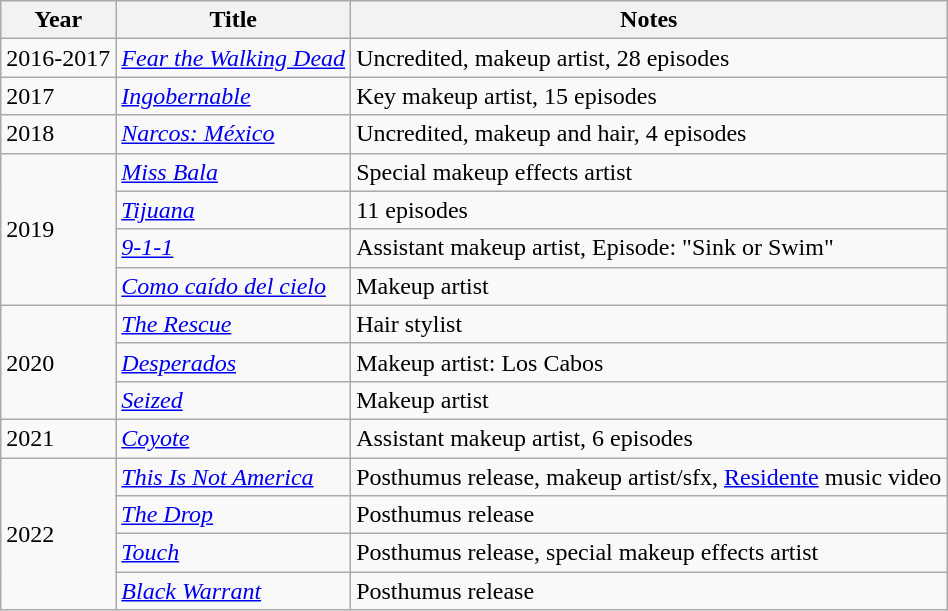<table class="wikitable">
<tr>
<th>Year</th>
<th>Title</th>
<th>Notes</th>
</tr>
<tr>
<td>2016-2017</td>
<td><em><a href='#'>Fear the Walking Dead</a></em></td>
<td>Uncredited, makeup artist, 28 episodes</td>
</tr>
<tr>
<td>2017</td>
<td><em><a href='#'>Ingobernable</a></em></td>
<td>Key makeup artist, 15 episodes</td>
</tr>
<tr>
<td>2018</td>
<td><a href='#'><em>Narcos: México</em></a></td>
<td>Uncredited, makeup and hair, 4 episodes</td>
</tr>
<tr>
<td rowspan="4">2019</td>
<td><a href='#'><em>Miss Bala</em></a></td>
<td>Special makeup effects artist</td>
</tr>
<tr>
<td><em><a href='#'>Tijuana</a></em></td>
<td>11 episodes</td>
</tr>
<tr>
<td><a href='#'><em>9-1-1</em></a></td>
<td>Assistant makeup artist, Episode: "Sink or Swim"</td>
</tr>
<tr>
<td><em><a href='#'>Como caído del cielo</a></em></td>
<td>Makeup artist</td>
</tr>
<tr>
<td rowspan="3">2020</td>
<td><a href='#'><em>The Rescue</em></a></td>
<td>Hair stylist</td>
</tr>
<tr>
<td><em><a href='#'>Desperados</a></em></td>
<td>Makeup artist: Los Cabos</td>
</tr>
<tr>
<td><em><a href='#'>Seized</a></em></td>
<td>Makeup artist</td>
</tr>
<tr>
<td>2021</td>
<td><em><a href='#'>Coyote</a></em></td>
<td>Assistant makeup artist, 6 episodes</td>
</tr>
<tr>
<td rowspan="4">2022</td>
<td><a href='#'><em>This Is Not America</em></a></td>
<td>Posthumus release, makeup artist/sfx, <a href='#'>Residente</a> music video</td>
</tr>
<tr>
<td><em><a href='#'>The Drop</a></em></td>
<td>Posthumus release</td>
</tr>
<tr>
<td><em><a href='#'>Touch</a></em></td>
<td>Posthumus release, special makeup effects artist</td>
</tr>
<tr>
<td><em><a href='#'>Black Warrant</a></em></td>
<td>Posthumus release</td>
</tr>
</table>
